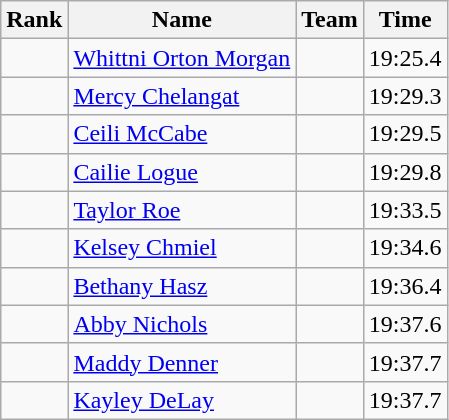<table class="wikitable sortable" style="text-align:center">
<tr>
<th>Rank</th>
<th>Name</th>
<th>Team</th>
<th>Time</th>
</tr>
<tr>
<td></td>
<td align=left> <a href='#'>Whittni Orton Morgan</a></td>
<td></td>
<td>19:25.4</td>
</tr>
<tr>
<td></td>
<td align=left> <a href='#'>Mercy Chelangat</a></td>
<td></td>
<td>19:29.3</td>
</tr>
<tr>
<td></td>
<td align=left> <a href='#'>Ceili McCabe</a></td>
<td></td>
<td>19:29.5</td>
</tr>
<tr>
<td></td>
<td align=left> <a href='#'>Cailie Logue</a></td>
<td></td>
<td>19:29.8</td>
</tr>
<tr>
<td></td>
<td align=left> <a href='#'>Taylor Roe</a></td>
<td></td>
<td>19:33.5</td>
</tr>
<tr>
<td></td>
<td align=left> <a href='#'>Kelsey Chmiel</a></td>
<td></td>
<td>19:34.6</td>
</tr>
<tr>
<td></td>
<td align=left> <a href='#'>Bethany Hasz</a></td>
<td></td>
<td>19:36.4</td>
</tr>
<tr>
<td></td>
<td align=left> <a href='#'>Abby Nichols</a></td>
<td></td>
<td>19:37.6</td>
</tr>
<tr>
<td></td>
<td align=left> <a href='#'>Maddy Denner</a></td>
<td></td>
<td>19:37.7</td>
</tr>
<tr>
<td></td>
<td align=left> <a href='#'>Kayley DeLay</a></td>
<td></td>
<td>19:37.7</td>
</tr>
</table>
